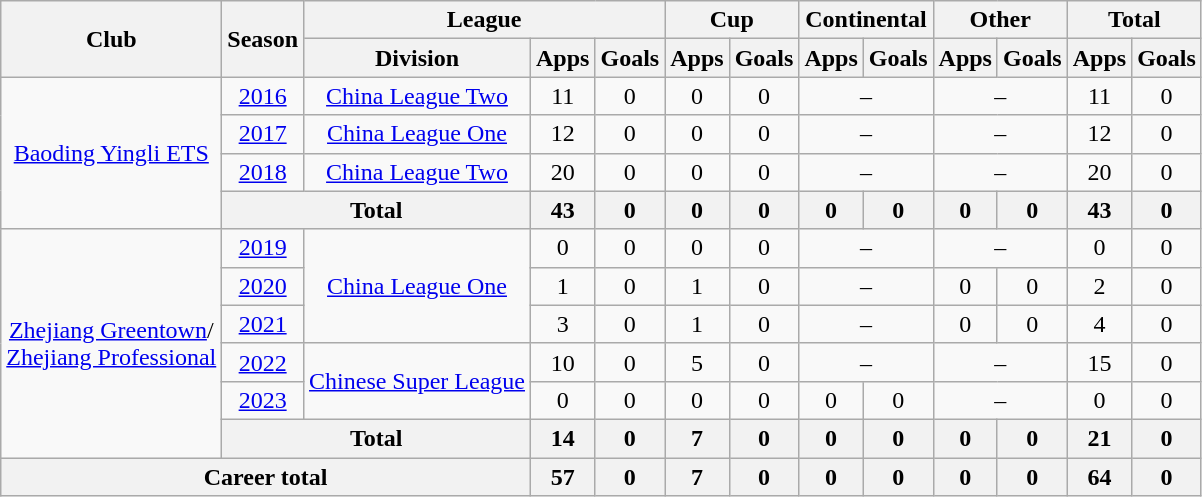<table class="wikitable" style="text-align: center">
<tr>
<th rowspan="2">Club</th>
<th rowspan="2">Season</th>
<th colspan="3">League</th>
<th colspan="2">Cup</th>
<th colspan="2">Continental</th>
<th colspan="2">Other</th>
<th colspan="2">Total</th>
</tr>
<tr>
<th>Division</th>
<th>Apps</th>
<th>Goals</th>
<th>Apps</th>
<th>Goals</th>
<th>Apps</th>
<th>Goals</th>
<th>Apps</th>
<th>Goals</th>
<th>Apps</th>
<th>Goals</th>
</tr>
<tr>
<td rowspan="4"><a href='#'>Baoding Yingli ETS</a></td>
<td><a href='#'>2016</a></td>
<td><a href='#'>China League Two</a></td>
<td>11</td>
<td>0</td>
<td>0</td>
<td>0</td>
<td colspan="2">–</td>
<td colspan="2">–</td>
<td>11</td>
<td>0</td>
</tr>
<tr>
<td><a href='#'>2017</a></td>
<td><a href='#'>China League One</a></td>
<td>12</td>
<td>0</td>
<td>0</td>
<td>0</td>
<td colspan="2">–</td>
<td colspan="2">–</td>
<td>12</td>
<td>0</td>
</tr>
<tr>
<td><a href='#'>2018</a></td>
<td><a href='#'>China League Two</a></td>
<td>20</td>
<td>0</td>
<td>0</td>
<td>0</td>
<td colspan="2">–</td>
<td colspan="2">–</td>
<td>20</td>
<td>0</td>
</tr>
<tr>
<th colspan=2>Total</th>
<th>43</th>
<th>0</th>
<th>0</th>
<th>0</th>
<th>0</th>
<th>0</th>
<th>0</th>
<th>0</th>
<th>43</th>
<th>0</th>
</tr>
<tr>
<td rowspan="6"><a href='#'>Zhejiang Greentown</a>/<br><a href='#'>Zhejiang Professional</a></td>
<td><a href='#'>2019</a></td>
<td rowspan="3"><a href='#'>China League One</a></td>
<td>0</td>
<td>0</td>
<td>0</td>
<td>0</td>
<td colspan="2">–</td>
<td colspan="2">–</td>
<td>0</td>
<td>0</td>
</tr>
<tr>
<td><a href='#'>2020</a></td>
<td>1</td>
<td>0</td>
<td>1</td>
<td>0</td>
<td colspan="2">–</td>
<td>0</td>
<td>0</td>
<td>2</td>
<td>0</td>
</tr>
<tr>
<td><a href='#'>2021</a></td>
<td>3</td>
<td>0</td>
<td>1</td>
<td>0</td>
<td colspan="2">–</td>
<td>0</td>
<td>0</td>
<td>4</td>
<td>0</td>
</tr>
<tr>
<td><a href='#'>2022</a></td>
<td rowspan="2"><a href='#'>Chinese Super League</a></td>
<td>10</td>
<td>0</td>
<td>5</td>
<td>0</td>
<td colspan="2">–</td>
<td colspan="2">–</td>
<td>15</td>
<td>0</td>
</tr>
<tr>
<td><a href='#'>2023</a></td>
<td>0</td>
<td>0</td>
<td>0</td>
<td>0</td>
<td>0</td>
<td>0</td>
<td colspan="2">–</td>
<td>0</td>
<td>0</td>
</tr>
<tr>
<th colspan=2>Total</th>
<th>14</th>
<th>0</th>
<th>7</th>
<th>0</th>
<th>0</th>
<th>0</th>
<th>0</th>
<th>0</th>
<th>21</th>
<th>0</th>
</tr>
<tr>
<th colspan=3>Career total</th>
<th>57</th>
<th>0</th>
<th>7</th>
<th>0</th>
<th>0</th>
<th>0</th>
<th>0</th>
<th>0</th>
<th>64</th>
<th>0</th>
</tr>
</table>
